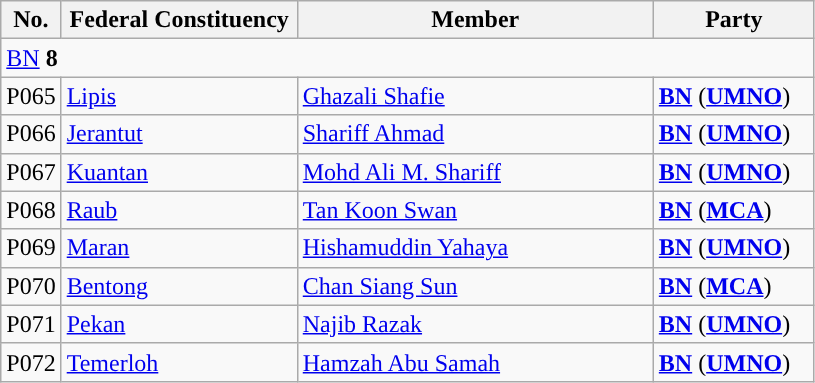<table class="wikitable sortable">
<tr>
<th style="width:30px;">No.</th>
<th style="width:150px;">Federal Constituency</th>
<th style="width:230px;">Member</th>
<th style="width:100px;">Party</th>
</tr>
<tr>
<td colspan="4"><a href='#'>BN</a> <strong>8</strong></td>
</tr>
<tr>
<td>P065</td>
<td><a href='#'>Lipis</a></td>
<td><a href='#'>Ghazali Shafie</a></td>
<td><strong><a href='#'>BN</a></strong> (<strong><a href='#'>UMNO</a></strong>)</td>
</tr>
<tr>
<td>P066</td>
<td><a href='#'>Jerantut</a></td>
<td><a href='#'>Shariff Ahmad</a></td>
<td><strong><a href='#'>BN</a></strong> (<strong><a href='#'>UMNO</a></strong>)</td>
</tr>
<tr>
<td>P067</td>
<td><a href='#'>Kuantan</a></td>
<td><a href='#'>Mohd Ali M. Shariff</a></td>
<td><strong><a href='#'>BN</a></strong> (<strong><a href='#'>UMNO</a></strong>)</td>
</tr>
<tr>
<td>P068</td>
<td><a href='#'>Raub</a></td>
<td><a href='#'>Tan Koon Swan</a></td>
<td><strong><a href='#'>BN</a></strong> (<strong><a href='#'>MCA</a></strong>)</td>
</tr>
<tr>
<td>P069</td>
<td><a href='#'>Maran</a></td>
<td><a href='#'>Hishamuddin Yahaya</a></td>
<td><strong><a href='#'>BN</a></strong> (<strong><a href='#'>UMNO</a></strong>)</td>
</tr>
<tr>
<td>P070</td>
<td><a href='#'>Bentong</a></td>
<td><a href='#'>Chan Siang Sun</a></td>
<td><strong><a href='#'>BN</a></strong> (<strong><a href='#'>MCA</a></strong>)</td>
</tr>
<tr>
<td>P071</td>
<td><a href='#'>Pekan</a></td>
<td><a href='#'>Najib Razak</a></td>
<td><strong><a href='#'>BN</a></strong> (<strong><a href='#'>UMNO</a></strong>)</td>
</tr>
<tr>
<td>P072</td>
<td><a href='#'>Temerloh</a></td>
<td><a href='#'>Hamzah Abu Samah</a></td>
<td><strong><a href='#'>BN</a></strong> (<strong><a href='#'>UMNO</a></strong>)</td>
</tr>
</table>
